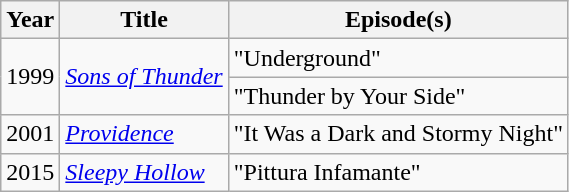<table class="wikitable plainrowheaders">
<tr>
<th>Year</th>
<th>Title</th>
<th>Episode(s)</th>
</tr>
<tr>
<td rowspan=2>1999</td>
<td rowspan=2><em><a href='#'>Sons of Thunder</a></em></td>
<td>"Underground"</td>
</tr>
<tr>
<td>"Thunder by Your Side"</td>
</tr>
<tr>
<td>2001</td>
<td><em><a href='#'>Providence</a></em></td>
<td>"It Was a Dark and Stormy Night"</td>
</tr>
<tr>
<td>2015</td>
<td><em><a href='#'>Sleepy Hollow</a></em></td>
<td>"Pittura Infamante"</td>
</tr>
</table>
